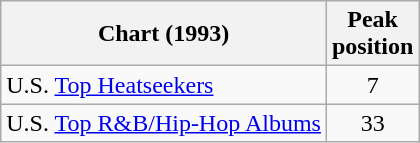<table class="wikitable">
<tr>
<th>Chart (1993)</th>
<th>Peak<br>position</th>
</tr>
<tr>
<td>U.S. <a href='#'>Top Heatseekers</a></td>
<td align="center">7</td>
</tr>
<tr>
<td>U.S. <a href='#'>Top R&B/Hip-Hop Albums</a></td>
<td align="center">33</td>
</tr>
</table>
